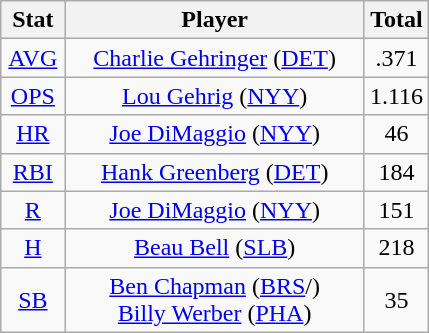<table class="wikitable" style="text-align:center;">
<tr>
<th style="width:15%;">Stat</th>
<th>Player</th>
<th style="width:15%;">Total</th>
</tr>
<tr>
<td><a href='#'>AVG</a></td>
<td><a href='#'>Charlie Gehringer</a> (<a href='#'>DET</a>)</td>
<td>.371</td>
</tr>
<tr>
<td><a href='#'>OPS</a></td>
<td><a href='#'>Lou Gehrig</a> (<a href='#'>NYY</a>)</td>
<td>1.116</td>
</tr>
<tr>
<td><a href='#'>HR</a></td>
<td><a href='#'>Joe DiMaggio</a> (<a href='#'>NYY</a>)</td>
<td>46</td>
</tr>
<tr>
<td><a href='#'>RBI</a></td>
<td><a href='#'>Hank Greenberg</a> (<a href='#'>DET</a>)</td>
<td>184</td>
</tr>
<tr>
<td><a href='#'>R</a></td>
<td><a href='#'>Joe DiMaggio</a> (<a href='#'>NYY</a>)</td>
<td>151</td>
</tr>
<tr>
<td><a href='#'>H</a></td>
<td><a href='#'>Beau Bell</a> (<a href='#'>SLB</a>)</td>
<td>218</td>
</tr>
<tr>
<td><a href='#'>SB</a></td>
<td><a href='#'>Ben Chapman</a> (<a href='#'>BRS</a>/)<br><a href='#'>Billy Werber</a> (<a href='#'>PHA</a>)</td>
<td>35</td>
</tr>
</table>
